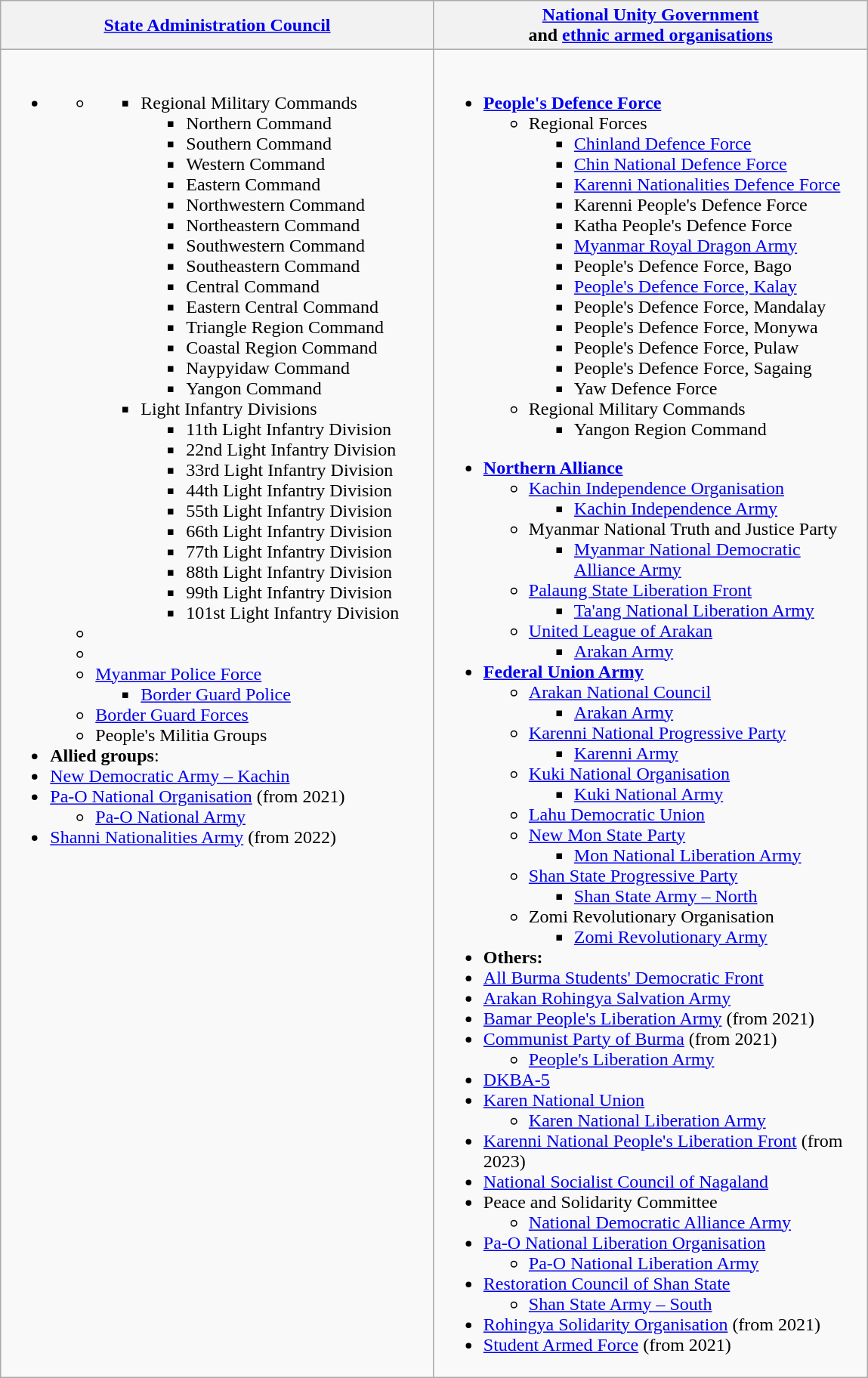<table class="wikitable" width="auto">
<tr>
<th style="width:375px"> <a href='#'>State Administration Council</a></th>
<th style="width:375px"> <a href='#'>National Unity Government</a><br>and <a href='#'>ethnic armed organisations</a></th>
</tr>
<tr>
<td valign="top"><br><ul><li><strong></strong><ul><li><ul><li>Regional Military Commands<ul><li> Northern Command</li><li> Southern Command</li><li> Western Command</li><li> Eastern Command</li><li> Northwestern Command</li><li> Northeastern Command</li><li> Southwestern Command</li><li> Southeastern Command</li><li> Central Command</li><li> Eastern Central Command</li><li> Triangle Region Command</li><li> Coastal Region Command</li><li> Naypyidaw Command</li><li> Yangon Command</li></ul></li><li>Light Infantry Divisions<ul><li> 11th Light Infantry Division</li><li> 22nd Light Infantry Division</li><li> 33rd Light Infantry Division</li><li> 44th Light Infantry Division</li><li> 55th Light Infantry Division</li><li> 66th Light Infantry Division</li><li> 77th Light Infantry Division</li><li> 88th Light Infantry Division</li><li> 99th Light Infantry Division</li><li> 101st Light Infantry Division</li></ul></li></ul></li><li></li><li></li><li> <a href='#'>Myanmar Police Force</a><ul><li><a href='#'>Border Guard Police</a></li></ul></li><li><a href='#'>Border Guard Forces</a></li><li>People's Militia Groups</li></ul></li><li><strong>Allied groups</strong>:</li><li><a href='#'>New Democratic Army – Kachin</a></li><li> <a href='#'>Pa-O National Organisation</a> (from 2021)<ul><li><a href='#'>Pa-O National Army</a></li></ul></li><li> <a href='#'>Shanni Nationalities Army</a> (from 2022)</li></ul></td>
<td valign="top"><br><ul><li> <strong><a href='#'>People's Defence Force</a></strong><ul><li>Regional Forces<ul><li> <a href='#'>Chinland Defence Force</a></li><li> <a href='#'>Chin National Defence Force</a></li><li> <a href='#'>Karenni Nationalities Defence Force</a></li><li>Karenni People's Defence Force</li><li>Katha People's Defence Force</li><li> <a href='#'>Myanmar Royal Dragon Army</a></li><li>People's Defence Force, Bago</li><li> <a href='#'>People's Defence Force, Kalay</a></li><li>People's Defence Force, Mandalay</li><li>People's Defence Force, Monywa</li><li>People's Defence Force, Pulaw</li><li>People's Defence Force, Sagaing</li><li>Yaw Defence Force</li></ul></li><li>Regional Military Commands<ul><li>Yangon Region Command</li></ul></li></ul></li></ul><ul><li><strong><a href='#'>Northern Alliance</a></strong><ul><li> <a href='#'>Kachin Independence Organisation</a><ul><li><a href='#'>Kachin Independence Army</a></li></ul></li><li> Myanmar National Truth and Justice Party<ul><li> <a href='#'>Myanmar National Democratic Alliance Army</a></li></ul></li><li> <a href='#'>Palaung State Liberation Front</a><ul><li><a href='#'>Ta'ang National Liberation Army</a></li></ul></li><li> <a href='#'>United League of Arakan</a><ul><li> <a href='#'>Arakan Army</a></li></ul></li></ul></li><li> <strong><a href='#'>Federal Union Army</a></strong><ul><li> <a href='#'>Arakan National Council</a><ul><li> <a href='#'>Arakan Army</a></li></ul></li><li> <a href='#'>Karenni National Progressive Party</a><ul><li> <a href='#'>Karenni Army</a></li></ul></li><li> <a href='#'>Kuki National Organisation</a><ul><li><a href='#'>Kuki National Army</a></li></ul></li><li> <a href='#'>Lahu Democratic Union</a></li><li> <a href='#'>New Mon State Party</a><ul><li><a href='#'>Mon National Liberation Army</a></li></ul></li><li><a href='#'>Shan State Progressive Party</a><ul><li> <a href='#'>Shan State Army – North</a></li></ul></li><li> Zomi Revolutionary Organisation<ul><li><a href='#'>Zomi Revolutionary Army</a></li></ul></li></ul></li><li><strong>Others:</strong></li><li> <a href='#'>All Burma Students' Democratic Front</a></li><li> <a href='#'>Arakan Rohingya Salvation Army</a></li><li> <a href='#'>Bamar People's Liberation Army</a> (from 2021)</li><li><a href='#'>Communist Party of Burma</a> (from 2021)<ul><li> <a href='#'>People's Liberation Army</a></li></ul></li><li> <a href='#'>DKBA-5</a></li><li> <a href='#'>Karen National Union</a><ul><li> <a href='#'>Karen National Liberation Army</a></li></ul></li><li> <a href='#'>Karenni National People's Liberation Front</a> (from 2023)</li><li> <a href='#'>National Socialist Council of Nagaland</a></li><li>Peace and Solidarity Committee<ul><li> <a href='#'>National Democratic Alliance Army</a></li></ul></li><li> <a href='#'>Pa-O National Liberation Organisation</a><ul><li><a href='#'>Pa-O National Liberation Army</a></li></ul></li><li> <a href='#'>Restoration Council of Shan State</a><ul><li> <a href='#'>Shan State Army – South</a></li></ul></li><li> <a href='#'>Rohingya Solidarity Organisation</a> (from 2021)</li><li> <a href='#'>Student Armed Force</a> (from 2021)</li></ul></td>
</tr>
</table>
